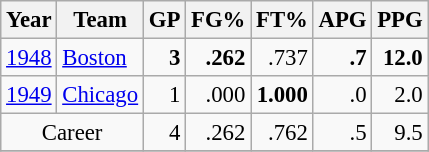<table class="wikitable sortable" style="font-size:95%; text-align:right;">
<tr>
<th>Year</th>
<th>Team</th>
<th>GP</th>
<th>FG%</th>
<th>FT%</th>
<th>APG</th>
<th>PPG</th>
</tr>
<tr>
<td style="text-align:left;"><a href='#'>1948</a></td>
<td style="text-align:left;"><a href='#'>Boston</a></td>
<td><strong>3</strong></td>
<td><strong>.262</strong></td>
<td>.737</td>
<td><strong>.7</strong></td>
<td><strong>12.0</strong></td>
</tr>
<tr>
<td style="text-align:left;"><a href='#'>1949</a></td>
<td style="text-align:left;"><a href='#'>Chicago</a></td>
<td>1</td>
<td>.000</td>
<td><strong>1.000</strong></td>
<td>.0</td>
<td>2.0</td>
</tr>
<tr>
<td style="text-align:center;" colspan="2">Career</td>
<td>4</td>
<td>.262</td>
<td>.762</td>
<td>.5</td>
<td>9.5</td>
</tr>
<tr>
</tr>
</table>
